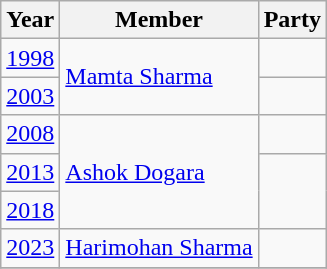<table class="wikitable sortable">
<tr>
<th>Year</th>
<th>Member</th>
<th colspan="2">Party</th>
</tr>
<tr>
<td><a href='#'>1998</a></td>
<td rowspan=2><a href='#'>Mamta Sharma</a></td>
<td></td>
</tr>
<tr>
<td><a href='#'>2003</a></td>
</tr>
<tr>
<td><a href='#'>2008</a></td>
<td rowspan=3><a href='#'>Ashok Dogara</a></td>
<td></td>
</tr>
<tr>
<td><a href='#'>2013</a></td>
</tr>
<tr>
<td><a href='#'>2018</a></td>
</tr>
<tr>
<td><a href='#'>2023</a></td>
<td><a href='#'>Harimohan Sharma</a></td>
<td></td>
</tr>
<tr>
</tr>
</table>
